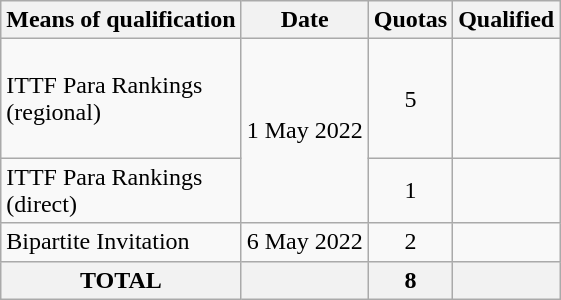<table class="wikitable">
<tr>
<th>Means of qualification</th>
<th>Date</th>
<th>Quotas</th>
<th>Qualified</th>
</tr>
<tr>
<td>ITTF Para Rankings<br>(regional)</td>
<td rowspan="2" align=center>1 May 2022</td>
<td align=center>5</td>
<td><br><br><br><br></td>
</tr>
<tr>
<td>ITTF Para Rankings<br>(direct)</td>
<td align=center>1</td>
<td></td>
</tr>
<tr>
<td>Bipartite Invitation</td>
<td align=center>6 May 2022</td>
<td align=center>2</td>
<td><br></td>
</tr>
<tr>
<th>TOTAL</th>
<th></th>
<th>8</th>
<th></th>
</tr>
</table>
